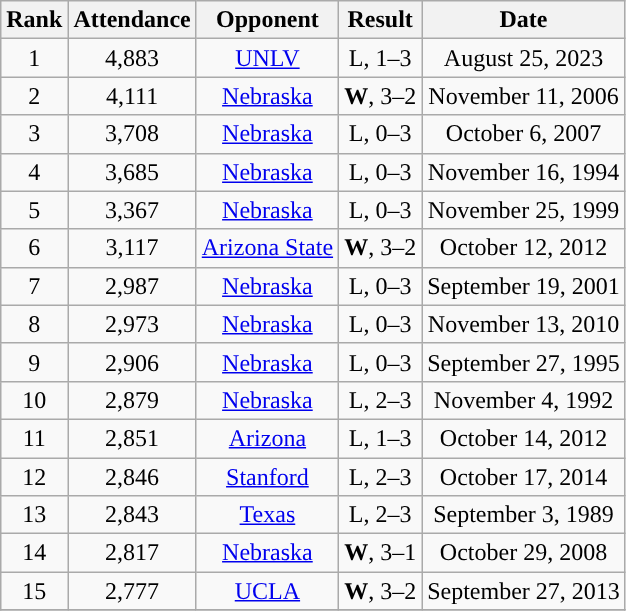<table class="wikitable" border="1">
<tr>
<th>Rank</th>
<th>Attendance</th>
<th>Opponent</th>
<th>Result</th>
<th>Date</th>
</tr>
<tr style="text-align:center;">
<td>1</td>
<td>4,883</td>
<td><a href='#'>UNLV</a></td>
<td>L, 1–3</td>
<td>August 25, 2023</td>
</tr>
<tr style="text-align:center;">
<td>2</td>
<td>4,111</td>
<td><a href='#'>Nebraska</a></td>
<td><strong>W</strong>, 3–2</td>
<td>November 11, 2006</td>
</tr>
<tr style="text-align:center;">
<td>3</td>
<td>3,708</td>
<td><a href='#'>Nebraska</a></td>
<td>L, 0–3</td>
<td>October 6, 2007</td>
</tr>
<tr style="text-align:center;">
<td>4</td>
<td>3,685</td>
<td><a href='#'>Nebraska</a></td>
<td>L, 0–3</td>
<td>November 16, 1994</td>
</tr>
<tr style="text-align:center;">
<td>5</td>
<td>3,367</td>
<td><a href='#'>Nebraska</a></td>
<td>L, 0–3</td>
<td>November 25, 1999</td>
</tr>
<tr style="text-align:center;">
<td>6</td>
<td>3,117</td>
<td><a href='#'>Arizona State</a></td>
<td><strong>W</strong>, 3–2</td>
<td>October 12, 2012</td>
</tr>
<tr style="text-align:center;">
<td>7</td>
<td>2,987</td>
<td><a href='#'>Nebraska</a></td>
<td>L, 0–3</td>
<td>September 19, 2001</td>
</tr>
<tr style="text-align:center;">
<td>8</td>
<td>2,973</td>
<td><a href='#'>Nebraska</a></td>
<td>L, 0–3</td>
<td>November 13, 2010</td>
</tr>
<tr style="text-align:center;">
<td>9</td>
<td>2,906</td>
<td><a href='#'>Nebraska</a></td>
<td>L, 0–3</td>
<td>September 27, 1995</td>
</tr>
<tr style="text-align:center;">
<td>10</td>
<td>2,879</td>
<td><a href='#'>Nebraska</a></td>
<td>L, 2–3</td>
<td>November 4, 1992</td>
</tr>
<tr style="text-align:center;">
<td>11</td>
<td>2,851</td>
<td><a href='#'>Arizona</a></td>
<td>L, 1–3</td>
<td>October 14, 2012</td>
</tr>
<tr style="text-align:center;">
<td>12</td>
<td>2,846</td>
<td><a href='#'>Stanford</a></td>
<td>L, 2–3</td>
<td>October 17, 2014</td>
</tr>
<tr style="text-align:center;">
<td>13</td>
<td>2,843</td>
<td><a href='#'>Texas</a></td>
<td>L, 2–3</td>
<td>September 3, 1989</td>
</tr>
<tr style="text-align:center;">
<td>14</td>
<td>2,817</td>
<td><a href='#'>Nebraska</a></td>
<td><strong>W</strong>, 3–1</td>
<td>October 29, 2008</td>
</tr>
<tr style="text-align:center;">
<td>15</td>
<td>2,777</td>
<td><a href='#'>UCLA</a></td>
<td><strong>W</strong>, 3–2</td>
<td>September 27, 2013</td>
</tr>
<tr style="text-align:center;">
</tr>
</table>
